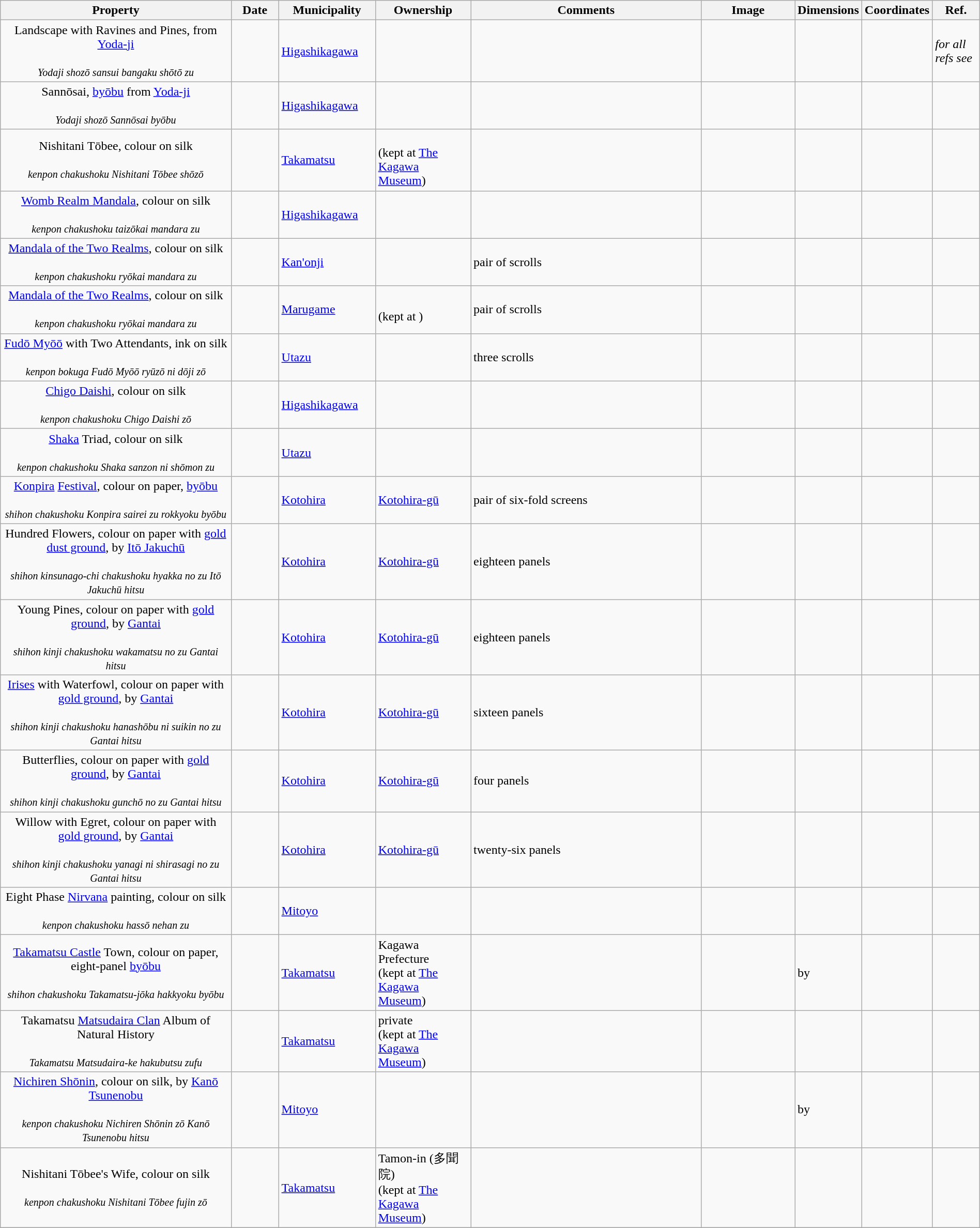<table class="wikitable sortable"  style="width:100%;">
<tr>
<th width="25%" align="left">Property</th>
<th width="5%" align="left" data-sort-type="number">Date</th>
<th width="10%" align="left">Municipality</th>
<th width="10%" align="left">Ownership</th>
<th width="25%" align="left" class="unsortable">Comments</th>
<th width="10%" align="left" class="unsortable">Image</th>
<th width="5%" align="left" class="unsortable">Dimensions</th>
<th width="5%" align="left" class="unsortable">Coordinates</th>
<th width="5%" align="left" class="unsortable">Ref.</th>
</tr>
<tr>
<td align="center">Landscape with Ravines and Pines, from <a href='#'>Yoda-ji</a><br><br><small><em>Yodaji shozō sansui bangaku shōtō zu</em></small></td>
<td></td>
<td><a href='#'>Higashikagawa</a></td>
<td></td>
<td></td>
<td></td>
<td></td>
<td></td>
<td><em>for all refs see</em> </td>
</tr>
<tr>
<td align="center">Sannōsai, <a href='#'>byōbu</a> from <a href='#'>Yoda-ji</a><br><br><small><em>Yodaji shozō Sannōsai byōbu</em></small></td>
<td></td>
<td><a href='#'>Higashikagawa</a></td>
<td></td>
<td></td>
<td></td>
<td></td>
<td></td>
<td></td>
</tr>
<tr>
<td align="center">Nishitani Tōbee, colour on silk<br><br><small><em>kenpon chakushoku Nishitani Tōbee shōzō</em></small></td>
<td></td>
<td><a href='#'>Takamatsu</a></td>
<td><br>(kept at <a href='#'>The Kagawa Museum</a>)</td>
<td></td>
<td></td>
<td></td>
<td></td>
<td></td>
</tr>
<tr>
<td align="center"><a href='#'>Womb Realm Mandala</a>, colour on silk<br><br><small><em>kenpon chakushoku taizōkai mandara zu</em></small></td>
<td></td>
<td><a href='#'>Higashikagawa</a></td>
<td></td>
<td></td>
<td></td>
<td></td>
<td></td>
<td></td>
</tr>
<tr>
<td align="center"><a href='#'>Mandala of the Two Realms</a>, colour on silk<br><br><small><em>kenpon chakushoku ryōkai mandara zu</em></small></td>
<td></td>
<td><a href='#'>Kan'onji</a></td>
<td></td>
<td>pair of scrolls</td>
<td></td>
<td></td>
<td></td>
<td></td>
</tr>
<tr>
<td align="center"><a href='#'>Mandala of the Two Realms</a>, colour on silk<br><br><small><em>kenpon chakushoku ryōkai mandara zu</em></small></td>
<td></td>
<td><a href='#'>Marugame</a></td>
<td><br>(kept at )</td>
<td>pair of scrolls</td>
<td></td>
<td></td>
<td></td>
<td></td>
</tr>
<tr>
<td align="center"><a href='#'>Fudō Myōō</a> with Two Attendants, ink on silk<br><br><small><em>kenpon bokuga Fudō Myōō ryūzō ni dōji zō</em></small></td>
<td></td>
<td><a href='#'>Utazu</a></td>
<td></td>
<td>three scrolls</td>
<td></td>
<td></td>
<td></td>
<td></td>
</tr>
<tr>
<td align="center"><a href='#'>Chigo Daishi</a>, colour on silk<br><br><small><em>kenpon chakushoku Chigo Daishi zō</em></small></td>
<td></td>
<td><a href='#'>Higashikagawa</a></td>
<td></td>
<td></td>
<td></td>
<td></td>
<td></td>
<td></td>
</tr>
<tr>
<td align="center"><a href='#'>Shaka</a> Triad, colour on silk<br><br><small><em>kenpon chakushoku Shaka sanzon ni shōmon zu</em></small></td>
<td></td>
<td><a href='#'>Utazu</a></td>
<td></td>
<td></td>
<td align="center"></td>
<td></td>
<td></td>
<td></td>
</tr>
<tr>
<td align="center"><a href='#'>Konpira</a> <a href='#'>Festival</a>, colour on paper, <a href='#'>byōbu</a><br><br><small><em>shihon chakushoku Konpira sairei zu rokkyoku byōbu</em></small></td>
<td></td>
<td><a href='#'>Kotohira</a></td>
<td><a href='#'>Kotohira-gū</a></td>
<td>pair of six-fold screens</td>
<td></td>
<td></td>
<td></td>
<td></td>
</tr>
<tr>
<td align="center">Hundred Flowers, colour on paper with <a href='#'>gold dust ground</a>, by <a href='#'>Itō Jakuchū</a><br><br><small><em>shihon kinsunago-chi chakushoku hyakka no zu Itō Jakuchū hitsu</em></small></td>
<td></td>
<td><a href='#'>Kotohira</a></td>
<td><a href='#'>Kotohira-gū</a></td>
<td>eighteen panels</td>
<td></td>
<td></td>
<td></td>
<td></td>
</tr>
<tr>
<td align="center">Young Pines, colour on paper with <a href='#'>gold ground</a>, by <a href='#'>Gantai</a><br><br><small><em>shihon kinji chakushoku wakamatsu no zu Gantai hitsu</em></small></td>
<td></td>
<td><a href='#'>Kotohira</a></td>
<td><a href='#'>Kotohira-gū</a></td>
<td>eighteen panels</td>
<td></td>
<td></td>
<td></td>
<td></td>
</tr>
<tr>
<td align="center"><a href='#'>Irises</a> with Waterfowl, colour on paper with <a href='#'>gold ground</a>, by <a href='#'>Gantai</a><br><br><small><em>shihon kinji chakushoku hanashōbu ni suikin no zu Gantai hitsu</em></small></td>
<td></td>
<td><a href='#'>Kotohira</a></td>
<td><a href='#'>Kotohira-gū</a></td>
<td>sixteen panels</td>
<td></td>
<td></td>
<td></td>
<td></td>
</tr>
<tr>
<td align="center">Butterflies, colour on paper with <a href='#'>gold ground</a>, by <a href='#'>Gantai</a><br><br><small><em>shihon kinji chakushoku gunchō no zu Gantai hitsu</em></small></td>
<td></td>
<td><a href='#'>Kotohira</a></td>
<td><a href='#'>Kotohira-gū</a></td>
<td>four panels</td>
<td></td>
<td></td>
<td></td>
<td></td>
</tr>
<tr>
<td align="center">Willow with Egret, colour on paper with <a href='#'>gold ground</a>, by <a href='#'>Gantai</a><br><br><small><em>shihon kinji chakushoku yanagi ni shirasagi no zu Gantai hitsu</em></small></td>
<td></td>
<td><a href='#'>Kotohira</a></td>
<td><a href='#'>Kotohira-gū</a></td>
<td>twenty-six panels</td>
<td></td>
<td></td>
<td></td>
<td></td>
</tr>
<tr>
<td align="center">Eight Phase <a href='#'>Nirvana</a> painting, colour on silk<br><br><small><em>kenpon chakushoku hassō nehan zu</em></small></td>
<td></td>
<td><a href='#'>Mitoyo</a></td>
<td></td>
<td></td>
<td></td>
<td></td>
<td></td>
<td></td>
</tr>
<tr>
<td align="center"><a href='#'>Takamatsu Castle</a> Town, colour on paper, eight-panel <a href='#'>byōbu</a><br><br><small><em>shihon chakushoku Takamatsu-jōka hakkyoku byōbu</em></small></td>
<td></td>
<td><a href='#'>Takamatsu</a></td>
<td>Kagawa Prefecture<br>(kept at <a href='#'>The Kagawa Museum</a>)</td>
<td></td>
<td></td>
<td> by </td>
<td></td>
<td></td>
</tr>
<tr>
<td align="center">Takamatsu <a href='#'>Matsudaira Clan</a> Album of Natural History<br><br><small><em>Takamatsu Matsudaira-ke hakubutsu zufu</em></small></td>
<td></td>
<td><a href='#'>Takamatsu</a></td>
<td>private<br>(kept at <a href='#'>The Kagawa Museum</a>)</td>
<td></td>
<td></td>
<td></td>
<td></td>
<td></td>
</tr>
<tr>
<td align="center"><a href='#'>Nichiren Shōnin</a>, colour on silk, by <a href='#'>Kanō Tsunenobu</a><br><br><small><em>kenpon chakushoku Nichiren Shōnin zō Kanō Tsunenobu hitsu</em></small></td>
<td></td>
<td><a href='#'>Mitoyo</a></td>
<td></td>
<td></td>
<td align="center"></td>
<td> by </td>
<td></td>
<td></td>
</tr>
<tr>
<td align="center">Nishitani Tōbee's Wife, colour on silk<br><br><small><em>kenpon chakushoku Nishitani Tōbee fujin zō</em></small></td>
<td></td>
<td><a href='#'>Takamatsu</a></td>
<td>Tamon-in (多聞院)<br>(kept at <a href='#'>The Kagawa Museum</a>)</td>
<td></td>
<td></td>
<td></td>
<td></td>
<td></td>
</tr>
<tr>
</tr>
</table>
